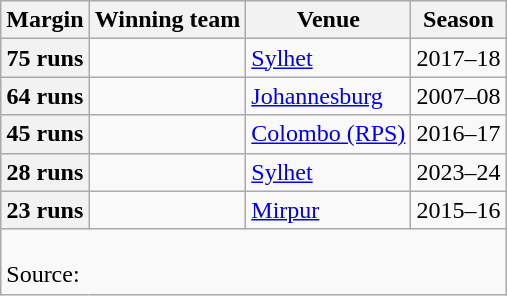<table class="wikitable">
<tr>
<th align="center"><strong>Margin</strong></th>
<th align="center"><strong>Winning team</strong></th>
<th align="center"><strong>Venue</strong></th>
<th align="center"><strong>Season</strong></th>
</tr>
<tr>
<th>75 runs</th>
<td></td>
<td><a href='#'>Sylhet</a></td>
<td>2017–18</td>
</tr>
<tr>
<th>64 runs</th>
<td></td>
<td><a href='#'>Johannesburg</a></td>
<td>2007–08</td>
</tr>
<tr>
<th>45 runs</th>
<td></td>
<td><a href='#'>Colombo (RPS)</a></td>
<td>2016–17</td>
</tr>
<tr>
<th>28 runs</th>
<td></td>
<td><a href='#'>Sylhet</a></td>
<td>2023–24</td>
</tr>
<tr>
<th>23 runs</th>
<td></td>
<td><a href='#'>Mirpur</a></td>
<td>2015–16</td>
</tr>
<tr>
<td colspan="5"><br>Source:</td>
</tr>
</table>
